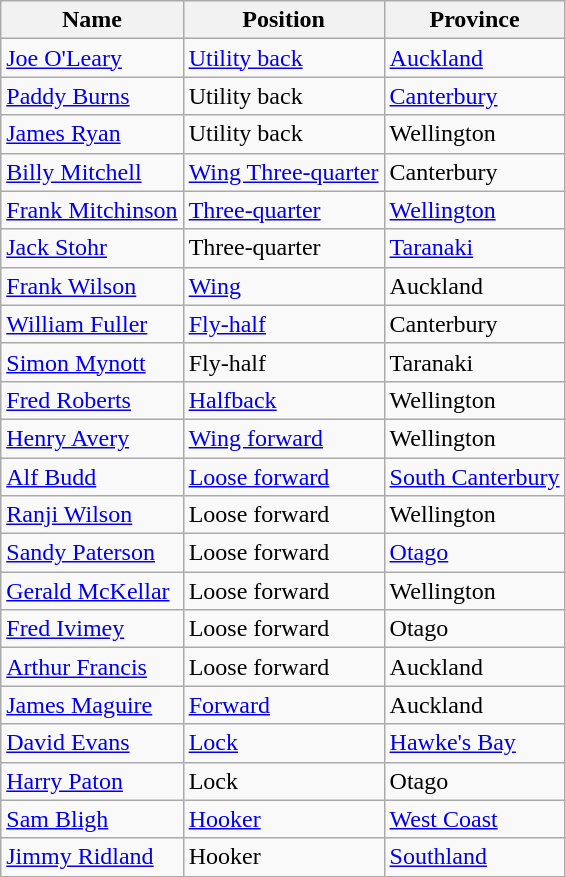<table class="wikitable sortable" style="text-align:left">
<tr>
<th>Name</th>
<th>Position</th>
<th>Province</th>
</tr>
<tr>
<td><a href='#'>Joe O'Leary</a></td>
<td><a href='#'>Utility back</a></td>
<td><a href='#'>Auckland</a></td>
</tr>
<tr>
<td><a href='#'>Paddy Burns</a></td>
<td>Utility back</td>
<td><a href='#'>Canterbury</a></td>
</tr>
<tr>
<td><a href='#'>James Ryan</a></td>
<td>Utility back</td>
<td>Wellington</td>
</tr>
<tr>
<td><a href='#'>Billy Mitchell</a></td>
<td><a href='#'>Wing Three-quarter</a></td>
<td>Canterbury</td>
</tr>
<tr>
<td><a href='#'>Frank Mitchinson</a></td>
<td><a href='#'>Three-quarter</a></td>
<td><a href='#'>Wellington</a></td>
</tr>
<tr>
<td><a href='#'>Jack Stohr</a></td>
<td>Three-quarter</td>
<td><a href='#'>Taranaki</a></td>
</tr>
<tr>
<td><a href='#'>Frank Wilson</a></td>
<td><a href='#'>Wing</a></td>
<td>Auckland</td>
</tr>
<tr>
<td><a href='#'>William Fuller</a></td>
<td><a href='#'>Fly-half</a></td>
<td>Canterbury</td>
</tr>
<tr>
<td><a href='#'>Simon Mynott</a></td>
<td>Fly-half</td>
<td>Taranaki</td>
</tr>
<tr>
<td><a href='#'>Fred Roberts</a></td>
<td><a href='#'>Halfback</a></td>
<td>Wellington</td>
</tr>
<tr>
<td><a href='#'>Henry Avery</a></td>
<td><a href='#'>Wing forward</a></td>
<td>Wellington</td>
</tr>
<tr>
<td><a href='#'>Alf Budd</a></td>
<td><a href='#'>Loose forward</a></td>
<td><a href='#'>South Canterbury</a></td>
</tr>
<tr>
<td><a href='#'>Ranji Wilson</a></td>
<td>Loose forward</td>
<td>Wellington</td>
</tr>
<tr>
<td><a href='#'>Sandy Paterson</a></td>
<td>Loose forward</td>
<td><a href='#'>Otago</a></td>
</tr>
<tr>
<td><a href='#'>Gerald McKellar</a></td>
<td>Loose forward</td>
<td>Wellington</td>
</tr>
<tr>
<td><a href='#'>Fred Ivimey</a></td>
<td>Loose forward</td>
<td>Otago</td>
</tr>
<tr>
<td><a href='#'>Arthur Francis</a></td>
<td>Loose forward</td>
<td>Auckland</td>
</tr>
<tr>
<td><a href='#'>James Maguire</a></td>
<td><a href='#'>Forward</a></td>
<td>Auckland</td>
</tr>
<tr>
<td><a href='#'>David Evans</a></td>
<td><a href='#'>Lock</a></td>
<td><a href='#'>Hawke's Bay</a></td>
</tr>
<tr>
<td><a href='#'>Harry Paton</a></td>
<td>Lock</td>
<td>Otago</td>
</tr>
<tr>
<td><a href='#'>Sam Bligh</a></td>
<td><a href='#'>Hooker</a></td>
<td><a href='#'>West Coast</a></td>
</tr>
<tr>
<td><a href='#'>Jimmy Ridland</a></td>
<td>Hooker</td>
<td><a href='#'>Southland</a></td>
</tr>
</table>
